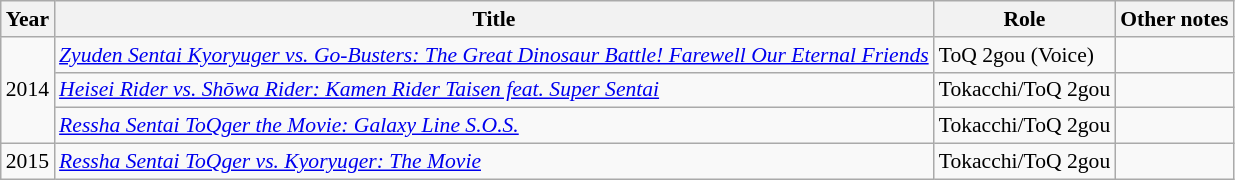<table class="wikitable" style="font-size: 90%;">
<tr>
<th>Year</th>
<th>Title</th>
<th>Role</th>
<th>Other notes</th>
</tr>
<tr>
<td rowspan="3">2014</td>
<td><em><a href='#'>Zyuden Sentai Kyoryuger vs. Go-Busters: The Great Dinosaur Battle! Farewell Our Eternal Friends</a></em></td>
<td>ToQ 2gou (Voice)</td>
<td></td>
</tr>
<tr>
<td><em><a href='#'>Heisei Rider vs. Shōwa Rider: Kamen Rider Taisen feat. Super Sentai</a></em></td>
<td>Tokacchi/ToQ 2gou</td>
<td></td>
</tr>
<tr>
<td><em><a href='#'>Ressha Sentai ToQger the Movie: Galaxy Line S.O.S.</a></em></td>
<td>Tokacchi/ToQ 2gou</td>
<td></td>
</tr>
<tr>
<td>2015</td>
<td><em><a href='#'>Ressha Sentai ToQger vs. Kyoryuger: The Movie</a></em></td>
<td>Tokacchi/ToQ 2gou</td>
<td></td>
</tr>
</table>
